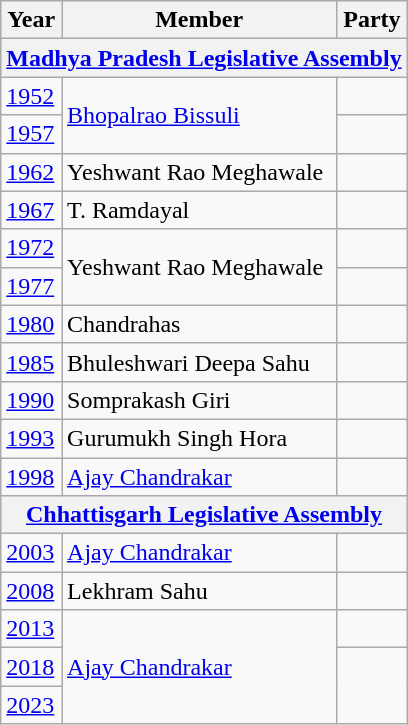<table class="wikitable sortable">
<tr>
<th>Year</th>
<th>Member</th>
<th colspan="2">Party</th>
</tr>
<tr>
<th colspan=4><a href='#'>Madhya Pradesh Legislative Assembly</a></th>
</tr>
<tr>
<td><a href='#'>1952</a></td>
<td rowspan="2"><a href='#'>Bhopalrao Bissuli</a></td>
<td></td>
</tr>
<tr>
<td><a href='#'>1957</a></td>
</tr>
<tr>
<td><a href='#'>1962</a></td>
<td>Yeshwant Rao Meghawale</td>
<td></td>
</tr>
<tr>
<td><a href='#'>1967</a></td>
<td>T. Ramdayal</td>
<td></td>
</tr>
<tr>
<td><a href='#'>1972</a></td>
<td rowspan="2">Yeshwant Rao Meghawale</td>
<td></td>
</tr>
<tr>
<td><a href='#'>1977</a></td>
<td></td>
</tr>
<tr>
<td><a href='#'>1980</a></td>
<td>Chandrahas</td>
<td></td>
</tr>
<tr>
<td><a href='#'>1985</a></td>
<td>Bhuleshwari Deepa Sahu</td>
<td></td>
</tr>
<tr>
<td><a href='#'>1990</a></td>
<td>Somprakash Giri</td>
<td></td>
</tr>
<tr>
<td><a href='#'>1993</a></td>
<td>Gurumukh Singh Hora</td>
<td></td>
</tr>
<tr>
<td><a href='#'>1998</a></td>
<td><a href='#'>Ajay Chandrakar</a></td>
<td></td>
</tr>
<tr>
<th colspan=4><a href='#'>Chhattisgarh Legislative Assembly</a></th>
</tr>
<tr>
<td><a href='#'>2003</a></td>
<td><a href='#'>Ajay Chandrakar</a></td>
<td></td>
</tr>
<tr>
<td><a href='#'>2008</a></td>
<td>Lekhram Sahu</td>
<td></td>
</tr>
<tr>
<td><a href='#'>2013</a></td>
<td rowspan="3"><a href='#'>Ajay Chandrakar</a></td>
<td></td>
</tr>
<tr>
<td><a href='#'>2018</a></td>
</tr>
<tr>
<td><a href='#'>2023</a></td>
</tr>
</table>
